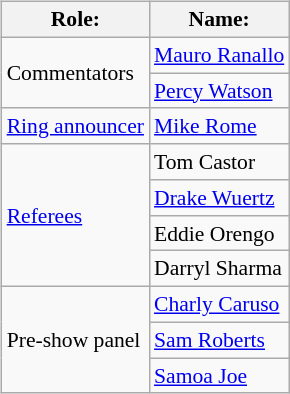<table class=wikitable style="font-size:90%; margin: 0.5em 0 0.5em 1em; float: right; clear: right;">
<tr>
<th>Role:</th>
<th>Name:</th>
</tr>
<tr>
<td rowspan=2>Commentators</td>
<td><a href='#'>Mauro Ranallo</a></td>
</tr>
<tr>
<td><a href='#'>Percy Watson</a></td>
</tr>
<tr>
<td rowspan=1><a href='#'>Ring announcer</a></td>
<td><a href='#'>Mike Rome</a></td>
</tr>
<tr>
<td rowspan=4><a href='#'>Referees</a></td>
<td>Tom Castor</td>
</tr>
<tr>
<td><a href='#'>Drake Wuertz</a></td>
</tr>
<tr>
<td>Eddie Orengo</td>
</tr>
<tr>
<td>Darryl Sharma</td>
</tr>
<tr>
<td rowspan=3>Pre-show panel</td>
<td><a href='#'>Charly Caruso</a></td>
</tr>
<tr>
<td><a href='#'>Sam Roberts</a></td>
</tr>
<tr>
<td><a href='#'>Samoa Joe</a></td>
</tr>
</table>
